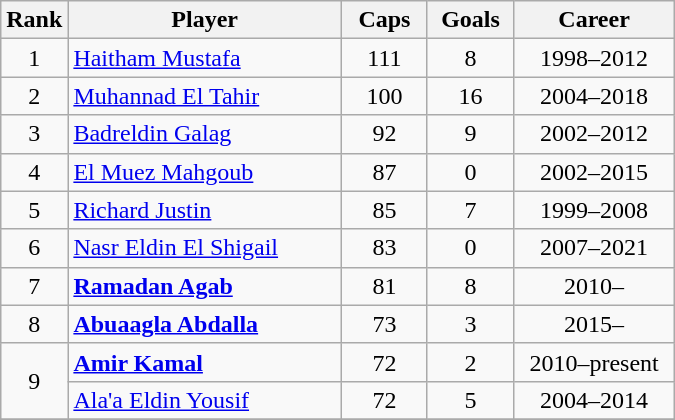<table class="wikitable sortable" style="text-align:center;">
<tr>
<th width=30px>Rank</th>
<th style="width:175px;">Player</th>
<th width=50px>Caps</th>
<th width=50px>Goals</th>
<th style="width:100px;">Career</th>
</tr>
<tr>
<td>1</td>
<td align=left><a href='#'>Haitham Mustafa</a></td>
<td>111</td>
<td>8</td>
<td>1998–2012</td>
</tr>
<tr>
<td>2</td>
<td align=left><a href='#'>Muhannad El Tahir</a></td>
<td>100</td>
<td>16</td>
<td>2004–2018</td>
</tr>
<tr>
<td>3</td>
<td align=left><a href='#'>Badreldin Galag</a></td>
<td>92</td>
<td>9</td>
<td>2002–2012</td>
</tr>
<tr>
<td>4</td>
<td align=left><a href='#'>El Muez Mahgoub</a></td>
<td>87</td>
<td>0</td>
<td>2002–2015</td>
</tr>
<tr>
<td>5</td>
<td align=left><a href='#'>Richard Justin</a></td>
<td>85</td>
<td>7</td>
<td>1999–2008</td>
</tr>
<tr>
<td>6</td>
<td align=left><a href='#'>Nasr Eldin El Shigail</a></td>
<td>83</td>
<td>0</td>
<td>2007–2021</td>
</tr>
<tr>
<td>7</td>
<td align=left><strong><a href='#'>Ramadan Agab</a></strong></td>
<td>81</td>
<td>8</td>
<td>2010–</td>
</tr>
<tr>
<td>8</td>
<td align=left><strong><a href='#'>Abuaagla Abdalla</a></strong></td>
<td>73</td>
<td>3</td>
<td>2015–</td>
</tr>
<tr>
<td rowspan = 2>9</td>
<td align=left><strong><a href='#'>Amir Kamal</a></strong></td>
<td>72</td>
<td>2</td>
<td>2010–present</td>
</tr>
<tr>
<td align=left><a href='#'>Ala'a Eldin Yousif</a></td>
<td>72</td>
<td>5</td>
<td>2004–2014</td>
</tr>
<tr>
</tr>
</table>
